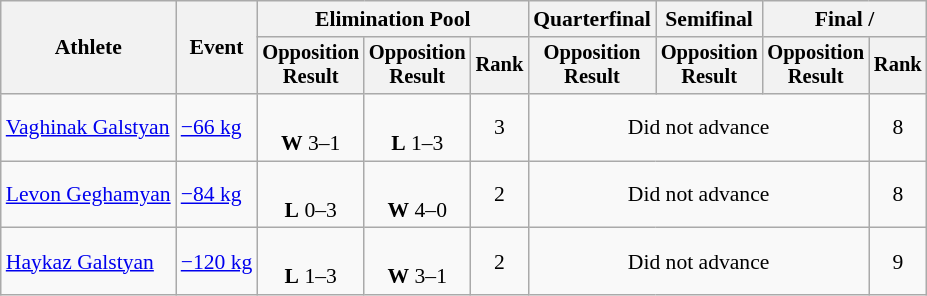<table class="wikitable" style="font-size:90%">
<tr>
<th rowspan="2">Athlete</th>
<th rowspan="2">Event</th>
<th colspan=3>Elimination Pool</th>
<th>Quarterfinal</th>
<th>Semifinal</th>
<th colspan=2>Final / </th>
</tr>
<tr style="font-size: 95%">
<th>Opposition<br>Result</th>
<th>Opposition<br>Result</th>
<th>Rank</th>
<th>Opposition<br>Result</th>
<th>Opposition<br>Result</th>
<th>Opposition<br>Result</th>
<th>Rank</th>
</tr>
<tr align=center>
<td align=left><a href='#'>Vaghinak Galstyan</a></td>
<td align=left><a href='#'>−66 kg</a></td>
<td><br><strong>W</strong> 3–1 <sup></sup></td>
<td><br><strong>L</strong> 1–3 <sup></sup></td>
<td>3</td>
<td colspan=3>Did not advance</td>
<td>8</td>
</tr>
<tr align=center>
<td align=left><a href='#'>Levon Geghamyan</a></td>
<td align=left><a href='#'>−84 kg</a></td>
<td><br><strong>L</strong> 0–3 <sup></sup></td>
<td><br><strong>W</strong> 4–0 <sup></sup></td>
<td>2</td>
<td colspan=3>Did not advance</td>
<td>8</td>
</tr>
<tr align=center>
<td align=left><a href='#'>Haykaz Galstyan</a></td>
<td align=left><a href='#'>−120 kg</a></td>
<td><br><strong>L</strong> 1–3 <sup></sup></td>
<td><br><strong>W</strong> 3–1 <sup></sup></td>
<td>2</td>
<td colspan=3>Did not advance</td>
<td>9</td>
</tr>
</table>
